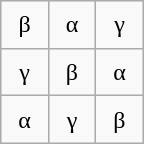<table class="wikitable" style="margin-left:auto;margin-right:auto;text-align:center;width:6em;height:6em;table-layout:fixed;">
<tr>
<td>β</td>
<td>α</td>
<td>γ</td>
</tr>
<tr>
<td>γ</td>
<td>β</td>
<td>α</td>
</tr>
<tr>
<td>α</td>
<td>γ</td>
<td>β</td>
</tr>
</table>
